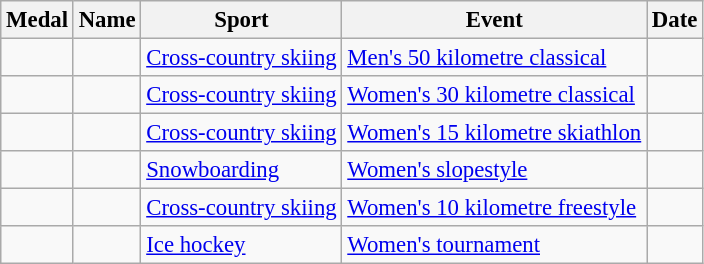<table class="wikitable sortable" style="font-size:95%">
<tr>
<th>Medal</th>
<th>Name</th>
<th>Sport</th>
<th>Event</th>
<th>Date</th>
</tr>
<tr>
<td></td>
<td></td>
<td><a href='#'>Cross-country skiing</a></td>
<td><a href='#'>Men's 50 kilometre classical</a></td>
<td></td>
</tr>
<tr>
<td></td>
<td></td>
<td><a href='#'>Cross-country skiing</a></td>
<td><a href='#'>Women's 30 kilometre classical</a></td>
<td></td>
</tr>
<tr>
<td></td>
<td></td>
<td><a href='#'>Cross-country skiing</a></td>
<td><a href='#'>Women's 15 kilometre skiathlon</a></td>
<td></td>
</tr>
<tr>
<td></td>
<td></td>
<td><a href='#'>Snowboarding</a></td>
<td><a href='#'>Women's slopestyle</a></td>
<td></td>
</tr>
<tr>
<td></td>
<td></td>
<td><a href='#'>Cross-country skiing</a></td>
<td><a href='#'>Women's 10 kilometre freestyle</a></td>
<td></td>
</tr>
<tr>
<td></td>
<td><br></td>
<td><a href='#'>Ice hockey</a></td>
<td><a href='#'>Women's tournament</a></td>
<td></td>
</tr>
</table>
